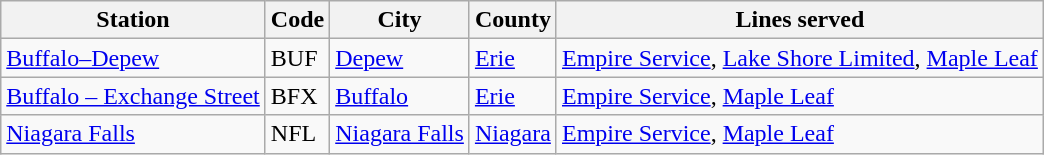<table class="wikitable">
<tr>
<th valign=bottom>Station</th>
<th valign=bottom>Code</th>
<th valign=bottom>City</th>
<th valign=bottom>County</th>
<th valign=bottom>Lines served</th>
</tr>
<tr>
<td><a href='#'>Buffalo–Depew</a></td>
<td>BUF</td>
<td><a href='#'>Depew</a></td>
<td><a href='#'>Erie</a></td>
<td><a href='#'>Empire Service</a>, <a href='#'>Lake Shore Limited</a>, <a href='#'>Maple Leaf</a></td>
</tr>
<tr>
<td><a href='#'>Buffalo – Exchange Street</a></td>
<td>BFX</td>
<td><a href='#'>Buffalo</a></td>
<td><a href='#'>Erie</a></td>
<td><a href='#'>Empire Service</a>, <a href='#'>Maple Leaf</a></td>
</tr>
<tr>
<td><a href='#'>Niagara Falls</a></td>
<td>NFL</td>
<td><a href='#'>Niagara Falls</a></td>
<td><a href='#'>Niagara</a></td>
<td><a href='#'>Empire Service</a>, <a href='#'>Maple Leaf</a></td>
</tr>
</table>
